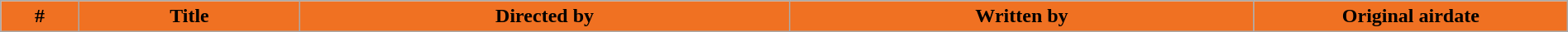<table class="wikitable plainrowheaders" width="100%" style="background:#FFFFFF;">
<tr>
<th width="5%" style="background:#F07122;">#</th>
<th style="background:#F07122;">Title</th>
<th style="background:#F07122;">Directed by</th>
<th style="background:#F07122;">Written by</th>
<th width="20%" style="background:#F07122;">Original airdate<br>




</th>
</tr>
</table>
